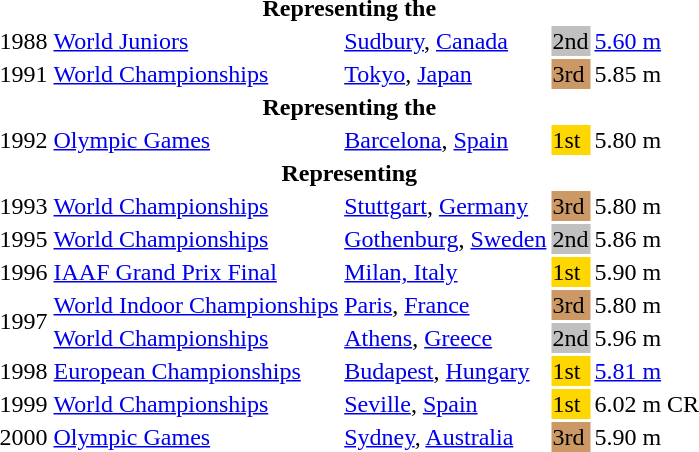<table>
<tr>
<th colspan="6">Representing the </th>
</tr>
<tr>
<td>1988</td>
<td><a href='#'>World Juniors</a></td>
<td><a href='#'>Sudbury</a>, <a href='#'>Canada</a></td>
<td bgcolor="silver">2nd</td>
<td><a href='#'>5.60 m</a></td>
</tr>
<tr>
<td>1991</td>
<td><a href='#'>World Championships</a></td>
<td><a href='#'>Tokyo</a>, <a href='#'>Japan</a></td>
<td bgcolor="cc9966">3rd</td>
<td>5.85 m</td>
</tr>
<tr>
<th colspan="6">Representing the </th>
</tr>
<tr>
<td>1992</td>
<td><a href='#'>Olympic Games</a></td>
<td><a href='#'>Barcelona</a>, <a href='#'>Spain</a></td>
<td bgcolor="gold">1st</td>
<td>5.80 m</td>
</tr>
<tr>
<th colspan="6">Representing </th>
</tr>
<tr>
<td>1993</td>
<td><a href='#'>World Championships</a></td>
<td><a href='#'>Stuttgart</a>, <a href='#'>Germany</a></td>
<td bgcolor="cc9966">3rd</td>
<td>5.80 m</td>
</tr>
<tr>
<td>1995</td>
<td><a href='#'>World Championships</a></td>
<td><a href='#'>Gothenburg</a>, <a href='#'>Sweden</a></td>
<td bgcolor="silver">2nd</td>
<td>5.86 m</td>
</tr>
<tr>
<td>1996</td>
<td><a href='#'>IAAF Grand Prix Final</a></td>
<td><a href='#'>Milan, Italy</a></td>
<td bgcolor="gold">1st</td>
<td>5.90 m</td>
</tr>
<tr>
<td rowspan=2>1997</td>
<td><a href='#'>World Indoor Championships</a></td>
<td><a href='#'>Paris</a>, <a href='#'>France</a></td>
<td bgcolor="cc9966">3rd</td>
<td>5.80 m</td>
</tr>
<tr>
<td><a href='#'>World Championships</a></td>
<td><a href='#'>Athens</a>, <a href='#'>Greece</a></td>
<td bgcolor="silver">2nd</td>
<td>5.96 m</td>
</tr>
<tr>
<td>1998</td>
<td><a href='#'>European Championships</a></td>
<td><a href='#'>Budapest</a>, <a href='#'>Hungary</a></td>
<td bgcolor="gold">1st</td>
<td><a href='#'>5.81 m</a></td>
</tr>
<tr>
<td>1999</td>
<td><a href='#'>World Championships</a></td>
<td><a href='#'>Seville</a>, <a href='#'>Spain</a></td>
<td bgcolor="gold">1st</td>
<td>6.02 m CR</td>
</tr>
<tr>
<td>2000</td>
<td><a href='#'>Olympic Games</a></td>
<td><a href='#'>Sydney</a>, <a href='#'>Australia</a></td>
<td bgcolor="cc9966">3rd</td>
<td>5.90 m</td>
</tr>
</table>
